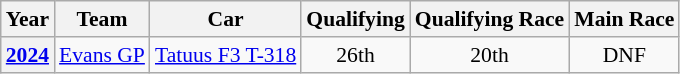<table class="wikitable" style="text-align:center; font-size:90%">
<tr>
<th>Year</th>
<th>Team</th>
<th>Car</th>
<th>Qualifying</th>
<th>Qualifying Race</th>
<th>Main Race</th>
</tr>
<tr>
<th><a href='#'>2024</a></th>
<td align="left"> <a href='#'>Evans GP</a></td>
<td align="left"><a href='#'>Tatuus F3 T-318</a></td>
<td>26th</td>
<td>20th</td>
<td>DNF</td>
</tr>
</table>
